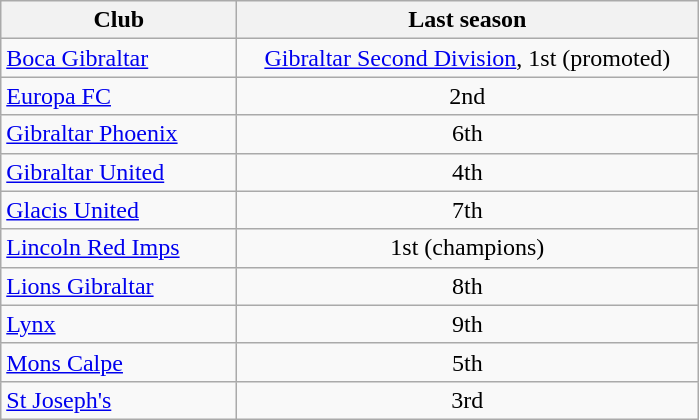<table class="wikitable">
<tr>
<th width="150px">Club</th>
<th width="300px">Last season</th>
</tr>
<tr>
<td><a href='#'>Boca Gibraltar</a></td>
<td align="center"><a href='#'>Gibraltar Second Division</a>, 1st (promoted)</td>
</tr>
<tr>
<td><a href='#'>Europa FC</a></td>
<td align="center">2nd</td>
</tr>
<tr>
<td><a href='#'>Gibraltar Phoenix</a></td>
<td align="center">6th</td>
</tr>
<tr>
<td><a href='#'>Gibraltar United</a></td>
<td align="center">4th</td>
</tr>
<tr>
<td><a href='#'>Glacis United</a></td>
<td align="center">7th</td>
</tr>
<tr>
<td><a href='#'>Lincoln Red Imps</a></td>
<td align="center">1st (champions)</td>
</tr>
<tr>
<td><a href='#'>Lions Gibraltar</a></td>
<td align="center">8th</td>
</tr>
<tr>
<td><a href='#'>Lynx</a></td>
<td align="center">9th</td>
</tr>
<tr>
<td><a href='#'>Mons Calpe</a></td>
<td align="center">5th</td>
</tr>
<tr>
<td><a href='#'>St Joseph's</a></td>
<td align="center">3rd</td>
</tr>
</table>
